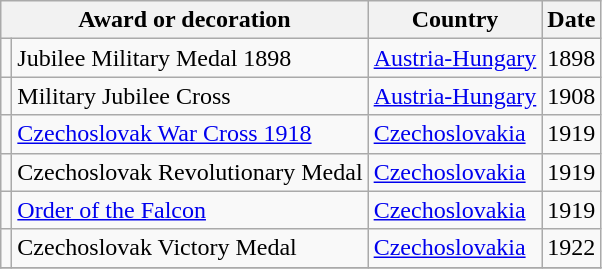<table class="wikitable" style="text-align:left;">
<tr>
<th colspan=2>Award or decoration</th>
<th>Country</th>
<th>Date</th>
</tr>
<tr>
<td></td>
<td>Jubilee Military Medal 1898</td>
<td><a href='#'>Austria-Hungary</a></td>
<td>1898</td>
</tr>
<tr>
<td></td>
<td>Military Jubilee Cross</td>
<td><a href='#'>Austria-Hungary</a></td>
<td>1908</td>
</tr>
<tr>
<td></td>
<td><a href='#'>Czechoslovak War Cross 1918</a></td>
<td><a href='#'>Czechoslovakia</a></td>
<td>1919</td>
</tr>
<tr>
<td></td>
<td>Czechoslovak Revolutionary Medal</td>
<td><a href='#'>Czechoslovakia</a></td>
<td>1919</td>
</tr>
<tr>
<td></td>
<td><a href='#'>Order of the Falcon</a></td>
<td><a href='#'>Czechoslovakia</a></td>
<td>1919</td>
</tr>
<tr>
<td></td>
<td>Czechoslovak Victory Medal</td>
<td><a href='#'>Czechoslovakia</a></td>
<td>1922</td>
</tr>
<tr>
</tr>
</table>
